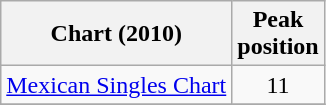<table class="wikitable sortable">
<tr>
<th align="left">Chart (2010)</th>
<th align="left">Peak<br>position</th>
</tr>
<tr>
<td><a href='#'>Mexican Singles Chart</a></td>
<td align="center">11</td>
</tr>
<tr>
</tr>
</table>
